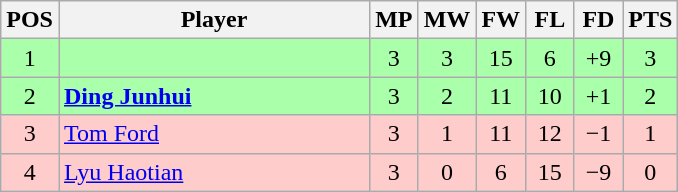<table class="wikitable" style="text-align: center;">
<tr>
<th width=25>POS</th>
<th width=200>Player</th>
<th width=25>MP</th>
<th width=25>MW</th>
<th width=25>FW</th>
<th width=25>FL</th>
<th width=25>FD</th>
<th width=25>PTS</th>
</tr>
<tr style="background:#aaffaa;">
<td>1</td>
<td style="text-align:left;"></td>
<td>3</td>
<td>3</td>
<td>15</td>
<td>6</td>
<td>+9</td>
<td>3</td>
</tr>
<tr style="background:#aaffaa;">
<td>2</td>
<td style="text-align:left;"> <strong><a href='#'>Ding Junhui</a></strong></td>
<td>3</td>
<td>2</td>
<td>11</td>
<td>10</td>
<td>+1</td>
<td>2</td>
</tr>
<tr style="background:#fcc;">
<td>3</td>
<td style="text-align:left;"> <a href='#'>Tom Ford</a></td>
<td>3</td>
<td>1</td>
<td>11</td>
<td>12</td>
<td>−1</td>
<td>1</td>
</tr>
<tr style="background:#fcc;">
<td>4</td>
<td style="text-align:left;"> <a href='#'>Lyu Haotian</a></td>
<td>3</td>
<td>0</td>
<td>6</td>
<td>15</td>
<td>−9</td>
<td>0</td>
</tr>
</table>
